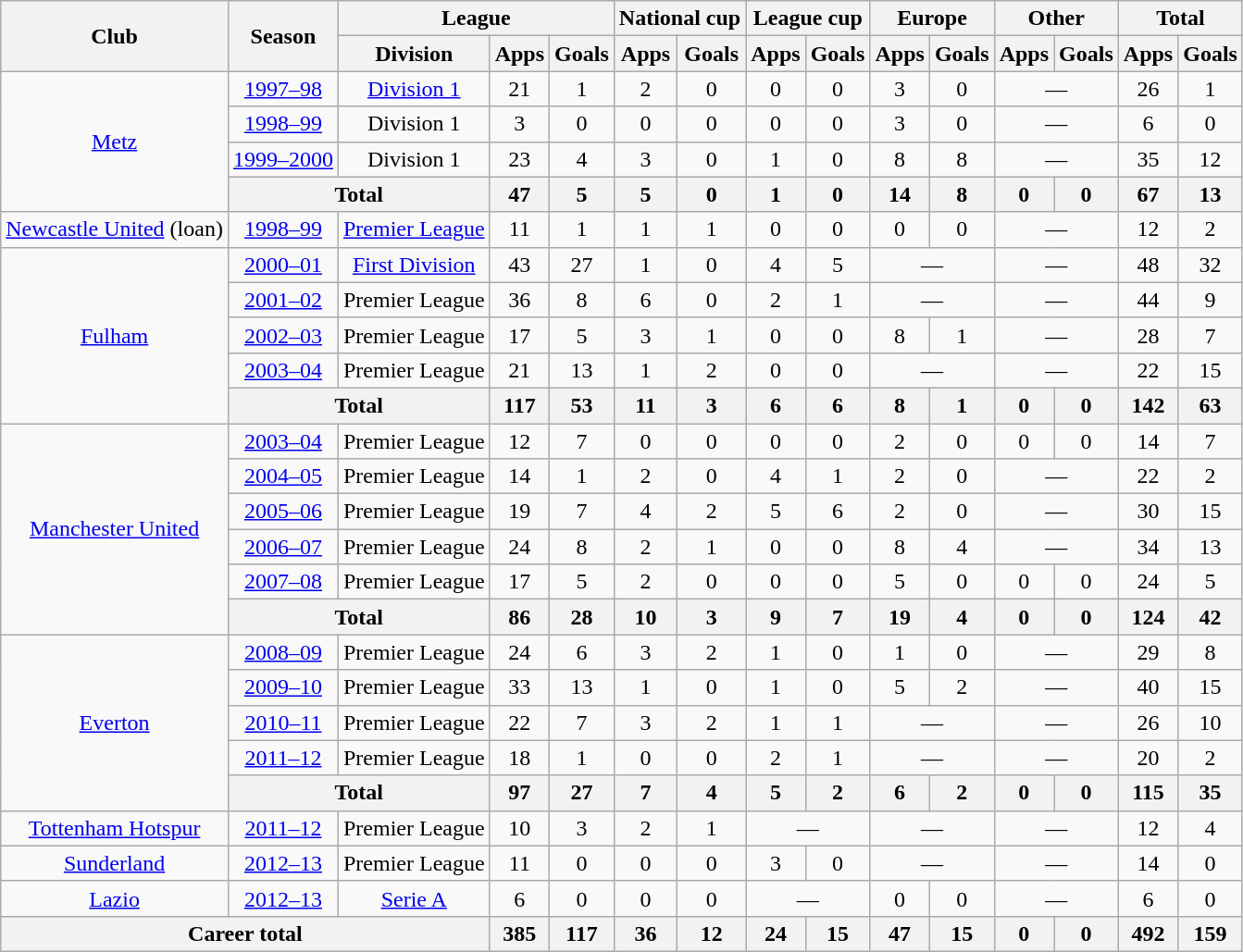<table class="wikitable" style="text-align:center">
<tr>
<th rowspan="2">Club</th>
<th rowspan="2">Season</th>
<th colspan="3">League</th>
<th colspan="2">National cup</th>
<th colspan="2">League cup</th>
<th colspan="2">Europe</th>
<th colspan="2">Other</th>
<th colspan="2">Total</th>
</tr>
<tr>
<th>Division</th>
<th>Apps</th>
<th>Goals</th>
<th>Apps</th>
<th>Goals</th>
<th>Apps</th>
<th>Goals</th>
<th>Apps</th>
<th>Goals</th>
<th>Apps</th>
<th>Goals</th>
<th>Apps</th>
<th>Goals</th>
</tr>
<tr>
<td rowspan="4"><a href='#'>Metz</a></td>
<td><a href='#'>1997–98</a></td>
<td><a href='#'>Division 1</a></td>
<td>21</td>
<td>1</td>
<td>2</td>
<td>0</td>
<td>0</td>
<td>0</td>
<td>3</td>
<td>0</td>
<td colspan="2">—</td>
<td>26</td>
<td>1</td>
</tr>
<tr>
<td><a href='#'>1998–99</a></td>
<td>Division 1</td>
<td>3</td>
<td>0</td>
<td>0</td>
<td>0</td>
<td>0</td>
<td>0</td>
<td>3</td>
<td>0</td>
<td colspan="2">—</td>
<td>6</td>
<td>0</td>
</tr>
<tr>
<td><a href='#'>1999–2000</a></td>
<td>Division 1</td>
<td>23</td>
<td>4</td>
<td>3</td>
<td>0</td>
<td>1</td>
<td>0</td>
<td>8</td>
<td>8</td>
<td colspan="2">—</td>
<td>35</td>
<td>12</td>
</tr>
<tr>
<th colspan="2">Total</th>
<th>47</th>
<th>5</th>
<th>5</th>
<th>0</th>
<th>1</th>
<th>0</th>
<th>14</th>
<th>8</th>
<th>0</th>
<th>0</th>
<th>67</th>
<th>13</th>
</tr>
<tr>
<td><a href='#'>Newcastle United</a> (loan)</td>
<td><a href='#'>1998–99</a></td>
<td><a href='#'>Premier League</a></td>
<td>11</td>
<td>1</td>
<td>1</td>
<td>1</td>
<td>0</td>
<td>0</td>
<td>0</td>
<td>0</td>
<td colspan="2">—</td>
<td>12</td>
<td>2</td>
</tr>
<tr>
<td rowspan="5"><a href='#'>Fulham</a></td>
<td><a href='#'>2000–01</a></td>
<td><a href='#'>First Division</a></td>
<td>43</td>
<td>27</td>
<td>1</td>
<td>0</td>
<td>4</td>
<td>5</td>
<td colspan="2">—</td>
<td colspan="2">—</td>
<td>48</td>
<td>32</td>
</tr>
<tr>
<td><a href='#'>2001–02</a></td>
<td>Premier League</td>
<td>36</td>
<td>8</td>
<td>6</td>
<td>0</td>
<td>2</td>
<td>1</td>
<td colspan="2">—</td>
<td colspan="2">—</td>
<td>44</td>
<td>9</td>
</tr>
<tr>
<td><a href='#'>2002–03</a></td>
<td>Premier League</td>
<td>17</td>
<td>5</td>
<td>3</td>
<td>1</td>
<td>0</td>
<td>0</td>
<td>8</td>
<td>1</td>
<td colspan="2">—</td>
<td>28</td>
<td>7</td>
</tr>
<tr>
<td><a href='#'>2003–04</a></td>
<td>Premier League</td>
<td>21</td>
<td>13</td>
<td>1</td>
<td>2</td>
<td>0</td>
<td>0</td>
<td colspan="2">—</td>
<td colspan="2">—</td>
<td>22</td>
<td>15</td>
</tr>
<tr>
<th colspan="2">Total</th>
<th>117</th>
<th>53</th>
<th>11</th>
<th>3</th>
<th>6</th>
<th>6</th>
<th>8</th>
<th>1</th>
<th>0</th>
<th>0</th>
<th>142</th>
<th>63</th>
</tr>
<tr>
<td rowspan="6"><a href='#'>Manchester United</a></td>
<td><a href='#'>2003–04</a></td>
<td>Premier League</td>
<td>12</td>
<td>7</td>
<td>0</td>
<td>0</td>
<td>0</td>
<td>0</td>
<td>2</td>
<td>0</td>
<td>0</td>
<td>0</td>
<td>14</td>
<td>7</td>
</tr>
<tr>
<td><a href='#'>2004–05</a></td>
<td>Premier League</td>
<td>14</td>
<td>1</td>
<td>2</td>
<td>0</td>
<td>4</td>
<td>1</td>
<td>2</td>
<td>0</td>
<td colspan="2">—</td>
<td>22</td>
<td>2</td>
</tr>
<tr>
<td><a href='#'>2005–06</a></td>
<td>Premier League</td>
<td>19</td>
<td>7</td>
<td>4</td>
<td>2</td>
<td>5</td>
<td>6</td>
<td>2</td>
<td>0</td>
<td colspan="2">—</td>
<td>30</td>
<td>15</td>
</tr>
<tr>
<td><a href='#'>2006–07</a></td>
<td>Premier League</td>
<td>24</td>
<td>8</td>
<td>2</td>
<td>1</td>
<td>0</td>
<td>0</td>
<td>8</td>
<td>4</td>
<td colspan="2">—</td>
<td>34</td>
<td>13</td>
</tr>
<tr>
<td><a href='#'>2007–08</a></td>
<td>Premier League</td>
<td>17</td>
<td>5</td>
<td>2</td>
<td>0</td>
<td>0</td>
<td>0</td>
<td>5</td>
<td>0</td>
<td>0</td>
<td>0</td>
<td>24</td>
<td>5</td>
</tr>
<tr>
<th colspan="2">Total</th>
<th>86</th>
<th>28</th>
<th>10</th>
<th>3</th>
<th>9</th>
<th>7</th>
<th>19</th>
<th>4</th>
<th>0</th>
<th>0</th>
<th>124</th>
<th>42</th>
</tr>
<tr>
<td rowspan="5"><a href='#'>Everton</a></td>
<td><a href='#'>2008–09</a></td>
<td>Premier League</td>
<td>24</td>
<td>6</td>
<td>3</td>
<td>2</td>
<td>1</td>
<td>0</td>
<td>1</td>
<td>0</td>
<td colspan="2">—</td>
<td>29</td>
<td>8</td>
</tr>
<tr>
<td><a href='#'>2009–10</a></td>
<td>Premier League</td>
<td>33</td>
<td>13</td>
<td>1</td>
<td>0</td>
<td>1</td>
<td>0</td>
<td>5</td>
<td>2</td>
<td colspan="2">—</td>
<td>40</td>
<td>15</td>
</tr>
<tr>
<td><a href='#'>2010–11</a></td>
<td>Premier League</td>
<td>22</td>
<td>7</td>
<td>3</td>
<td>2</td>
<td>1</td>
<td>1</td>
<td colspan="2">—</td>
<td colspan="2">—</td>
<td>26</td>
<td>10</td>
</tr>
<tr>
<td><a href='#'>2011–12</a></td>
<td>Premier League</td>
<td>18</td>
<td>1</td>
<td>0</td>
<td>0</td>
<td>2</td>
<td>1</td>
<td colspan="2">—</td>
<td colspan="2">—</td>
<td>20</td>
<td>2</td>
</tr>
<tr>
<th colspan="2">Total</th>
<th>97</th>
<th>27</th>
<th>7</th>
<th>4</th>
<th>5</th>
<th>2</th>
<th>6</th>
<th>2</th>
<th>0</th>
<th>0</th>
<th>115</th>
<th>35</th>
</tr>
<tr>
<td><a href='#'>Tottenham Hotspur</a></td>
<td><a href='#'>2011–12</a></td>
<td>Premier League</td>
<td>10</td>
<td>3</td>
<td>2</td>
<td>1</td>
<td colspan="2">—</td>
<td colspan="2">—</td>
<td colspan="2">—</td>
<td>12</td>
<td>4</td>
</tr>
<tr>
<td><a href='#'>Sunderland</a></td>
<td><a href='#'>2012–13</a></td>
<td>Premier League</td>
<td>11</td>
<td>0</td>
<td>0</td>
<td>0</td>
<td>3</td>
<td>0</td>
<td colspan="2">—</td>
<td colspan="2">—</td>
<td>14</td>
<td>0</td>
</tr>
<tr>
<td><a href='#'>Lazio</a></td>
<td><a href='#'>2012–13</a></td>
<td><a href='#'>Serie A</a></td>
<td>6</td>
<td>0</td>
<td>0</td>
<td>0</td>
<td colspan="2">—</td>
<td>0</td>
<td>0</td>
<td colspan="2">—</td>
<td>6</td>
<td>0</td>
</tr>
<tr>
<th colspan="3">Career total</th>
<th>385</th>
<th>117</th>
<th>36</th>
<th>12</th>
<th>24</th>
<th>15</th>
<th>47</th>
<th>15</th>
<th>0</th>
<th>0</th>
<th>492</th>
<th>159</th>
</tr>
</table>
